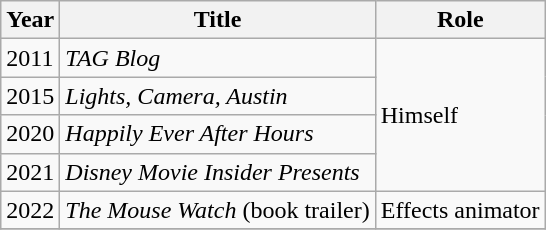<table class="wikitable sortable">
<tr>
<th>Year</th>
<th>Title</th>
<th>Role</th>
</tr>
<tr>
<td>2011</td>
<td><em>TAG Blog</em></td>
<td rowspan=4>Himself</td>
</tr>
<tr>
<td>2015</td>
<td><em>Lights, Camera, Austin</em></td>
</tr>
<tr>
<td>2020</td>
<td><em>Happily Ever After Hours</em></td>
</tr>
<tr>
<td>2021</td>
<td><em>Disney Movie Insider Presents</em></td>
</tr>
<tr>
<td>2022</td>
<td><em>The Mouse Watch</em> (book trailer)</td>
<td>Effects animator</td>
</tr>
<tr>
</tr>
</table>
